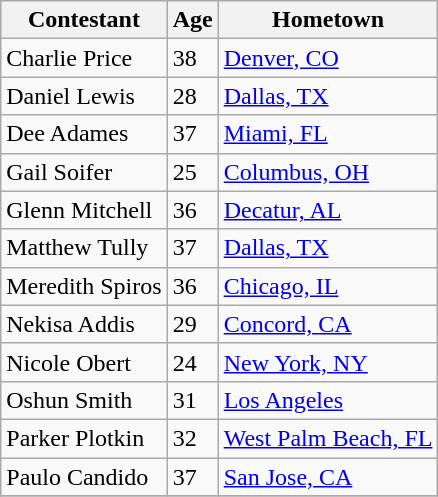<table class="wikitable">
<tr>
<th>Contestant</th>
<th>Age</th>
<th>Hometown</th>
</tr>
<tr>
<td>Charlie Price</td>
<td>38</td>
<td><a href='#'>Denver, CO</a></td>
</tr>
<tr>
<td>Daniel Lewis</td>
<td>28</td>
<td><a href='#'>Dallas, TX</a></td>
</tr>
<tr>
<td>Dee Adames</td>
<td>37</td>
<td><a href='#'>Miami, FL</a></td>
</tr>
<tr>
<td>Gail Soifer</td>
<td>25</td>
<td><a href='#'>Columbus, OH</a></td>
</tr>
<tr>
<td>Glenn Mitchell</td>
<td>36</td>
<td><a href='#'>Decatur, AL</a></td>
</tr>
<tr>
<td>Matthew Tully</td>
<td>37</td>
<td><a href='#'>Dallas, TX</a></td>
</tr>
<tr>
<td>Meredith Spiros</td>
<td>36</td>
<td><a href='#'>Chicago, IL</a></td>
</tr>
<tr>
<td>Nekisa Addis</td>
<td>29</td>
<td><a href='#'>Concord, CA</a></td>
</tr>
<tr>
<td>Nicole Obert</td>
<td>24</td>
<td><a href='#'>New York, NY</a></td>
</tr>
<tr>
<td>Oshun Smith</td>
<td>31</td>
<td><a href='#'>Los Angeles</a></td>
</tr>
<tr>
<td>Parker Plotkin</td>
<td>32</td>
<td><a href='#'>West Palm Beach, FL</a></td>
</tr>
<tr>
<td>Paulo Candido</td>
<td>37</td>
<td><a href='#'>San Jose, CA</a></td>
</tr>
<tr>
</tr>
</table>
